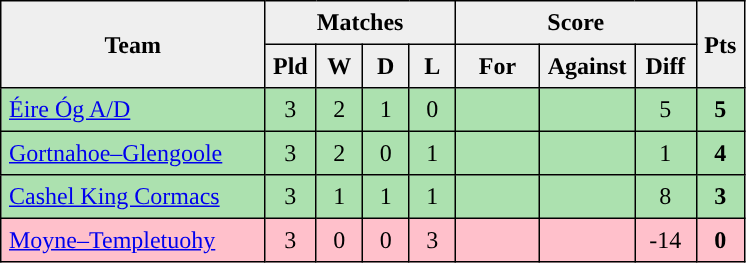<table style=border-collapse:collapse border=1 cellspacing=0 cellpadding=5>
<tr align=center bgcolor=#efefef>
<th rowspan=2 width=165>Team</th>
<th colspan=4>Matches</th>
<th colspan=3>Score</th>
<th rowspan=2width=20>Pts</th>
</tr>
<tr align=center bgcolor=#efefef>
<th width=20>Pld</th>
<th width=20>W</th>
<th width=20>D</th>
<th width=20>L</th>
<th width=45>For</th>
<th width=45>Against</th>
<th width=30>Diff</th>
</tr>
<tr align=center style="background:#ACE1AF;">
<td style="text-align:left;"><a href='#'>Éire Óg A/D</a></td>
<td>3</td>
<td>2</td>
<td>1</td>
<td>0</td>
<td></td>
<td></td>
<td>5</td>
<td><strong>5</strong></td>
</tr>
<tr align=center style="background:#ACE1AF;">
<td style="text-align:left;"><a href='#'>Gortnahoe–Glengoole</a></td>
<td>3</td>
<td>2</td>
<td>0</td>
<td>1</td>
<td></td>
<td></td>
<td>1</td>
<td><strong>4</strong></td>
</tr>
<tr align=center style="background:#ACE1AF;">
<td style="text-align:left;"><a href='#'>Cashel King Cormacs</a></td>
<td>3</td>
<td>1</td>
<td>1</td>
<td>1</td>
<td></td>
<td></td>
<td>8</td>
<td><strong>3</strong></td>
</tr>
<tr align=center style="background:#FFC0CB;">
<td style="text-align:left;"><a href='#'>Moyne–Templetuohy</a></td>
<td>3</td>
<td>0</td>
<td>0</td>
<td>3</td>
<td></td>
<td></td>
<td>-14</td>
<td><strong>0</strong></td>
</tr>
</table>
